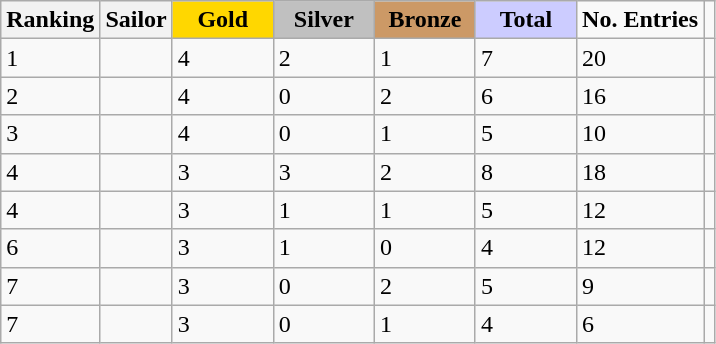<table class="wikitable">
<tr>
<th align=center><strong>Ranking</strong></th>
<th align=center><strong>Sailor</strong></th>
<td style="background:gold; width:60px; text-align:center;"><strong>Gold</strong></td>
<td style="background:silver; width:60px; text-align:center;"><strong>Silver</strong></td>
<td style="background:#c96; width:60px; text-align:center;"><strong>Bronze</strong></td>
<td style="background:#ccf; width:60px; text-align:center;"><strong>Total</strong></td>
<td width:60px; text-align:center;"><strong>No. Entries</strong></td>
</tr>
<tr>
<td>1</td>
<td></td>
<td>4</td>
<td>2</td>
<td>1</td>
<td>7</td>
<td>20</td>
<td></td>
</tr>
<tr>
<td>2</td>
<td></td>
<td>4</td>
<td>0</td>
<td>2</td>
<td>6</td>
<td>16</td>
<td></td>
</tr>
<tr>
<td>3</td>
<td></td>
<td>4</td>
<td>0</td>
<td>1</td>
<td>5</td>
<td>10</td>
<td></td>
</tr>
<tr>
<td>4</td>
<td></td>
<td>3</td>
<td>3</td>
<td>2</td>
<td>8</td>
<td>18</td>
<td></td>
</tr>
<tr>
<td>4</td>
<td></td>
<td>3</td>
<td>1</td>
<td>1</td>
<td>5</td>
<td>12</td>
<td></td>
</tr>
<tr>
<td>6</td>
<td></td>
<td>3</td>
<td>1</td>
<td>0</td>
<td>4</td>
<td>12</td>
<td></td>
</tr>
<tr>
<td>7</td>
<td></td>
<td>3</td>
<td>0</td>
<td>2</td>
<td>5</td>
<td>9</td>
<td></td>
</tr>
<tr>
<td>7</td>
<td></td>
<td>3</td>
<td>0</td>
<td>1</td>
<td>4</td>
<td>6</td>
<td></td>
</tr>
</table>
